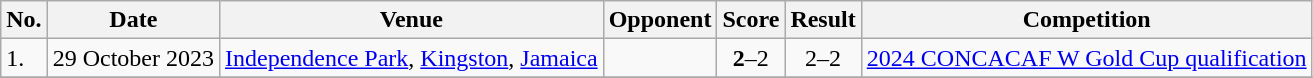<table class="wikitable">
<tr>
<th>No.</th>
<th>Date</th>
<th>Venue</th>
<th>Opponent</th>
<th>Score</th>
<th>Result</th>
<th>Competition</th>
</tr>
<tr>
<td>1.</td>
<td>29 October 2023</td>
<td><a href='#'>Independence Park</a>, <a href='#'>Kingston</a>, <a href='#'>Jamaica</a></td>
<td></td>
<td align=center><strong>2</strong>–2</td>
<td align=center>2–2</td>
<td><a href='#'>2024 CONCACAF W Gold Cup qualification</a></td>
</tr>
<tr>
</tr>
</table>
